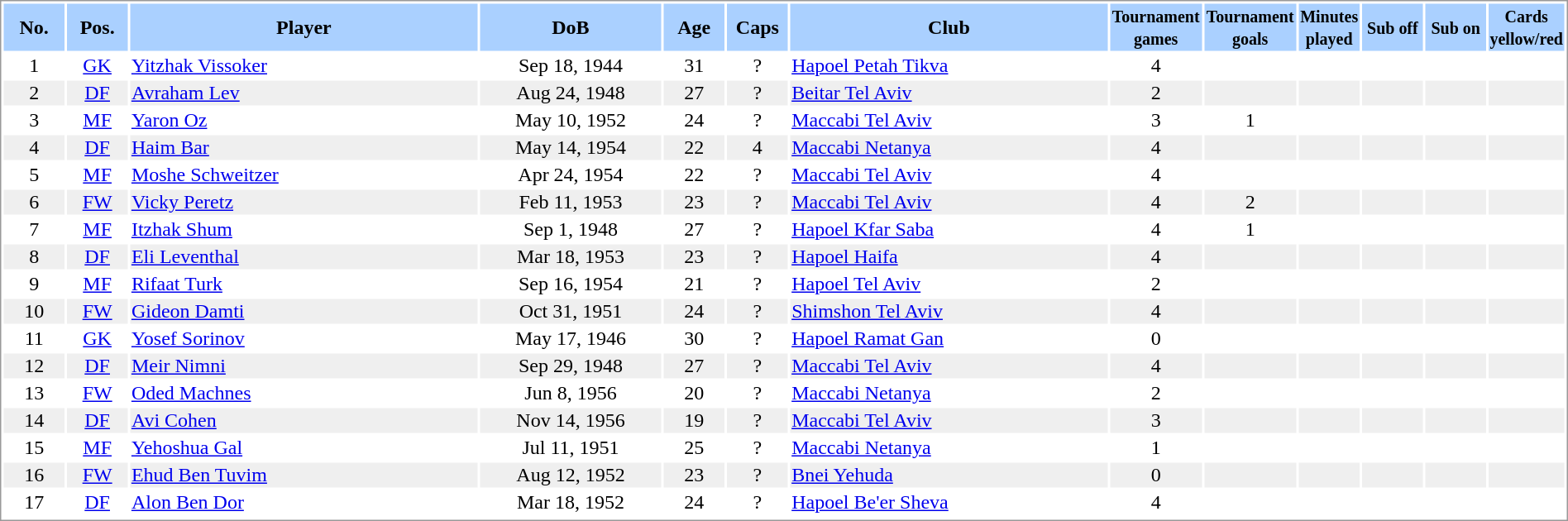<table border="0" width="100%" style="border: 1px solid #999; background-color:#FFFFFF; text-align:center">
<tr align="center" bgcolor="#AAD0FF">
<th width=4%>No.</th>
<th width=4%>Pos.</th>
<th width=23%>Player</th>
<th width=12%>DoB</th>
<th width=4%>Age</th>
<th width=4%>Caps</th>
<th width=21%>Club</th>
<th width=6%><small>Tournament<br>games</small></th>
<th width=6%><small>Tournament<br>goals</small></th>
<th width=4%><small>Minutes<br>played</small></th>
<th width=4%><small>Sub off</small></th>
<th width=4%><small>Sub on</small></th>
<th width=4%><small>Cards<br>yellow/red</small></th>
</tr>
<tr>
<td>1</td>
<td><a href='#'>GK</a></td>
<td align="left"><a href='#'>Yitzhak Vissoker</a></td>
<td>Sep 18, 1944</td>
<td>31</td>
<td>?</td>
<td align="left"> <a href='#'>Hapoel Petah Tikva</a></td>
<td>4</td>
<td></td>
<td></td>
<td></td>
<td></td>
<td></td>
</tr>
<tr bgcolor="#EFEFEF">
<td>2</td>
<td><a href='#'>DF</a></td>
<td align="left"><a href='#'>Avraham Lev</a></td>
<td>Aug 24, 1948</td>
<td>27</td>
<td>?</td>
<td align="left"> <a href='#'>Beitar Tel Aviv</a></td>
<td>2</td>
<td></td>
<td></td>
<td></td>
<td></td>
<td></td>
</tr>
<tr>
<td>3</td>
<td><a href='#'>MF</a></td>
<td align="left"><a href='#'>Yaron Oz</a></td>
<td>May 10, 1952</td>
<td>24</td>
<td>?</td>
<td align="left"> <a href='#'>Maccabi Tel Aviv</a></td>
<td>3</td>
<td>1</td>
<td></td>
<td></td>
<td></td>
<td></td>
</tr>
<tr bgcolor="#EFEFEF">
<td>4</td>
<td><a href='#'>DF</a></td>
<td align="left"><a href='#'>Haim Bar</a></td>
<td>May 14, 1954</td>
<td>22</td>
<td>4</td>
<td align="left"> <a href='#'>Maccabi Netanya</a></td>
<td>4</td>
<td></td>
<td></td>
<td></td>
<td></td>
<td></td>
</tr>
<tr>
<td>5</td>
<td><a href='#'>MF</a></td>
<td align="left"><a href='#'>Moshe Schweitzer</a></td>
<td>Apr 24, 1954</td>
<td>22</td>
<td>?</td>
<td align="left"> <a href='#'>Maccabi Tel Aviv</a></td>
<td>4</td>
<td></td>
<td></td>
<td></td>
<td></td>
<td></td>
</tr>
<tr bgcolor="#EFEFEF">
<td>6</td>
<td><a href='#'>FW</a></td>
<td align="left"><a href='#'>Vicky Peretz</a></td>
<td>Feb 11, 1953</td>
<td>23</td>
<td>?</td>
<td align="left"> <a href='#'>Maccabi Tel Aviv</a></td>
<td>4</td>
<td>2</td>
<td></td>
<td></td>
<td></td>
<td></td>
</tr>
<tr>
<td>7</td>
<td><a href='#'>MF</a></td>
<td align="left"><a href='#'>Itzhak Shum</a></td>
<td>Sep 1, 1948</td>
<td>27</td>
<td>?</td>
<td align="left"> <a href='#'>Hapoel Kfar Saba</a></td>
<td>4</td>
<td>1</td>
<td></td>
<td></td>
<td></td>
<td></td>
</tr>
<tr bgcolor="#EFEFEF">
<td>8</td>
<td><a href='#'>DF</a></td>
<td align="left"><a href='#'>Eli Leventhal</a></td>
<td>Mar 18, 1953</td>
<td>23</td>
<td>?</td>
<td align="left"> <a href='#'>Hapoel Haifa</a></td>
<td>4</td>
<td></td>
<td></td>
<td></td>
<td></td>
<td></td>
</tr>
<tr>
<td>9</td>
<td><a href='#'>MF</a></td>
<td align="left"><a href='#'>Rifaat Turk</a></td>
<td>Sep 16, 1954</td>
<td>21</td>
<td>?</td>
<td align="left"> <a href='#'>Hapoel Tel Aviv</a></td>
<td>2</td>
<td></td>
<td></td>
<td></td>
<td></td>
<td></td>
</tr>
<tr bgcolor="#EFEFEF">
<td>10</td>
<td><a href='#'>FW</a></td>
<td align="left"><a href='#'>Gideon Damti</a></td>
<td>Oct 31, 1951</td>
<td>24</td>
<td>?</td>
<td align="left"> <a href='#'>Shimshon Tel Aviv</a></td>
<td>4</td>
<td></td>
<td></td>
<td></td>
<td></td>
<td></td>
</tr>
<tr>
<td>11</td>
<td><a href='#'>GK</a></td>
<td align="left"><a href='#'>Yosef Sorinov</a></td>
<td>May 17, 1946</td>
<td>30</td>
<td>?</td>
<td align="left"> <a href='#'>Hapoel Ramat Gan</a></td>
<td>0</td>
<td></td>
<td></td>
<td></td>
<td></td>
<td></td>
</tr>
<tr bgcolor="#EFEFEF">
<td>12</td>
<td><a href='#'>DF</a></td>
<td align="left"><a href='#'>Meir Nimni</a></td>
<td>Sep 29, 1948</td>
<td>27</td>
<td>?</td>
<td align="left"> <a href='#'>Maccabi Tel Aviv</a></td>
<td>4</td>
<td></td>
<td></td>
<td></td>
<td></td>
<td></td>
</tr>
<tr>
<td>13</td>
<td><a href='#'>FW</a></td>
<td align="left"><a href='#'>Oded Machnes</a></td>
<td>Jun 8, 1956</td>
<td>20</td>
<td>?</td>
<td align="left"> <a href='#'>Maccabi Netanya</a></td>
<td>2</td>
<td></td>
<td></td>
<td></td>
<td></td>
<td></td>
</tr>
<tr bgcolor="#EFEFEF">
<td>14</td>
<td><a href='#'>DF</a></td>
<td align="left"><a href='#'>Avi Cohen</a></td>
<td>Nov 14, 1956</td>
<td>19</td>
<td>?</td>
<td align="left"> <a href='#'>Maccabi Tel Aviv</a></td>
<td>3</td>
<td></td>
<td></td>
<td></td>
<td></td>
<td></td>
</tr>
<tr>
<td>15</td>
<td><a href='#'>MF</a></td>
<td align="left"><a href='#'>Yehoshua Gal</a></td>
<td>Jul 11, 1951</td>
<td>25</td>
<td>?</td>
<td align="left"> <a href='#'>Maccabi Netanya</a></td>
<td>1</td>
<td></td>
<td></td>
<td></td>
<td></td>
<td></td>
</tr>
<tr bgcolor="#EFEFEF">
<td>16</td>
<td><a href='#'>FW</a></td>
<td align="left"><a href='#'>Ehud Ben Tuvim</a></td>
<td>Aug 12, 1952</td>
<td>23</td>
<td>?</td>
<td align="left"> <a href='#'>Bnei Yehuda</a></td>
<td>0</td>
<td></td>
<td></td>
<td></td>
<td></td>
<td></td>
</tr>
<tr>
<td>17</td>
<td><a href='#'>DF</a></td>
<td align="left"><a href='#'>Alon Ben Dor</a></td>
<td>Mar 18, 1952</td>
<td>24</td>
<td>?</td>
<td align="left"> <a href='#'>Hapoel Be'er Sheva</a></td>
<td>4</td>
<td></td>
<td></td>
<td></td>
<td></td>
<td></td>
</tr>
<tr bgcolor="#EFEFEF">
</tr>
</table>
